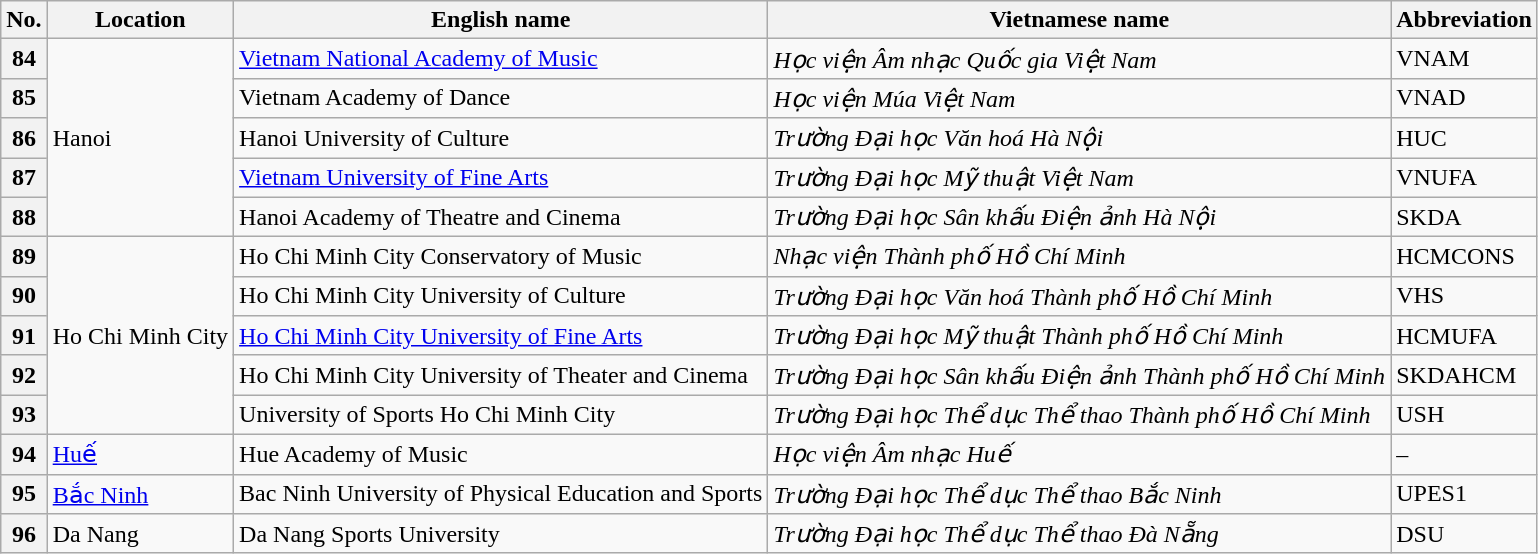<table class="wikitable">
<tr>
<th>No.</th>
<th>Location</th>
<th>English name</th>
<th>Vietnamese name</th>
<th>Abbreviation</th>
</tr>
<tr>
<th align="center">84</th>
<td rowspan="5">Hanoi</td>
<td><a href='#'>Vietnam National Academy of Music</a></td>
<td><em>Học viện Âm nhạc Quốc gia Việt Nam</em></td>
<td>VNAM</td>
</tr>
<tr>
<th align="center">85</th>
<td>Vietnam Academy of Dance</td>
<td><em>Học viện Múa Việt Nam</em></td>
<td>VNAD</td>
</tr>
<tr>
<th align="center">86</th>
<td>Hanoi University of Culture</td>
<td><em>Trường Đại học Văn hoá Hà Nội</em></td>
<td>HUC</td>
</tr>
<tr>
<th align="center">87</th>
<td><a href='#'>Vietnam University of Fine Arts</a></td>
<td><em>Trường Đại học Mỹ thuật Việt Nam</em></td>
<td>VNUFA</td>
</tr>
<tr>
<th align="center">88</th>
<td>Hanoi Academy of Theatre and Cinema</td>
<td><em>Trường Đại học Sân khấu Điện ảnh Hà Nội</em></td>
<td>SKDA</td>
</tr>
<tr>
<th align="center">89</th>
<td rowspan="5">Ho Chi Minh City</td>
<td>Ho Chi Minh City Conservatory of Music</td>
<td><em>Nhạc viện Thành phố Hồ Chí Minh</em></td>
<td>HCMCONS</td>
</tr>
<tr>
<th align="center">90</th>
<td>Ho Chi Minh City University of Culture</td>
<td><em>Trường Đại học Văn hoá Thành phố Hồ Chí Minh</em></td>
<td>VHS</td>
</tr>
<tr>
<th align="center">91</th>
<td><a href='#'>Ho Chi Minh City University of Fine Arts</a></td>
<td><em>Trường Đại học Mỹ thuật Thành phố Hồ Chí Minh</em></td>
<td>HCMUFA</td>
</tr>
<tr>
<th align="center">92</th>
<td>Ho Chi Minh City University of Theater and Cinema</td>
<td><em>Trường Đại học Sân khấu Điện ảnh Thành phố Hồ Chí Minh</em></td>
<td>SKDAHCM</td>
</tr>
<tr>
<th align="center">93</th>
<td>University of Sports Ho Chi Minh City</td>
<td><em>Trường Đại học Thể dục Thể thao Thành phố Hồ Chí Minh</em></td>
<td>USH</td>
</tr>
<tr>
<th align="center">94</th>
<td><a href='#'>Huế</a></td>
<td>Hue Academy of Music</td>
<td><em>Học viện Âm nhạc Huế</em></td>
<td>–</td>
</tr>
<tr>
<th align="center">95</th>
<td><a href='#'>Bắc Ninh</a></td>
<td>Bac Ninh University of Physical Education and Sports</td>
<td><em>Trường Đại học Thể dục Thể thao Bắc Ninh</em></td>
<td>UPES1</td>
</tr>
<tr>
<th align="center">96</th>
<td>Da Nang</td>
<td>Da Nang Sports University</td>
<td><em>Trường Đại học Thể dục Thể thao Đà Nẵng</em></td>
<td>DSU</td>
</tr>
</table>
